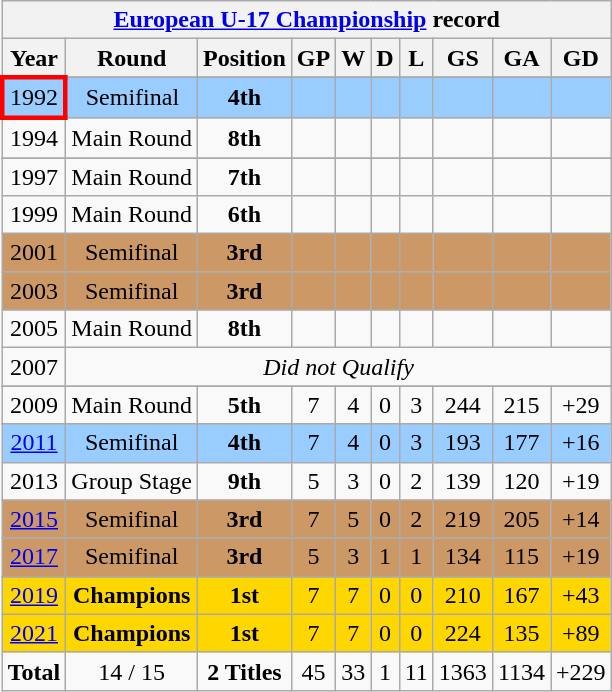<table class="wikitable" style="text-align: center;">
<tr>
<th colspan=11><a href='#'>European U-17 Championship</a> record </th>
</tr>
<tr>
<th>Year</th>
<th>Round</th>
<th>Position</th>
<th>GP</th>
<th>W</th>
<th>D</th>
<th>L</th>
<th>GS</th>
<th>GA</th>
<th>GD</th>
</tr>
<tr>
</tr>
<tr bgcolor=9acdff>
<td style="border: 3px solid red"> 1992</td>
<td>Semifinal</td>
<td><strong>4th</strong></td>
<td></td>
<td></td>
<td></td>
<td></td>
<td></td>
<td></td>
<td></td>
</tr>
<tr>
<td> 1994</td>
<td>Main Round</td>
<td><strong>8th</strong></td>
<td></td>
<td></td>
<td></td>
<td></td>
<td></td>
<td></td>
<td></td>
</tr>
<tr>
</tr>
<tr bgcolor=>
<td> 1997</td>
<td>Main Round</td>
<td><strong>7th</strong></td>
<td></td>
<td></td>
<td></td>
<td></td>
<td></td>
<td></td>
<td></td>
</tr>
<tr>
<td> 1999</td>
<td>Main Round</td>
<td><strong>6th</strong></td>
<td></td>
<td></td>
<td></td>
<td></td>
<td></td>
<td></td>
<td></td>
</tr>
<tr bgcolor=#cc9966>
<td> 2001</td>
<td>Semifinal</td>
<td><strong>3rd</strong></td>
<td></td>
<td></td>
<td></td>
<td></td>
<td></td>
<td></td>
<td></td>
</tr>
<tr bgcolor=#cc9966>
<td> 2003</td>
<td>Semifinal</td>
<td><strong>3rd</strong></td>
<td></td>
<td></td>
<td></td>
<td></td>
<td></td>
<td></td>
<td></td>
</tr>
<tr>
<td> 2005</td>
<td>Main Round</td>
<td><strong>8th</strong></td>
<td></td>
<td></td>
<td></td>
<td></td>
<td></td>
<td></td>
<td></td>
</tr>
<tr>
<td> 2007</td>
<td colspan="9"><em>Did not Qualify</em></td>
</tr>
<tr>
</tr>
<tr>
<td> 2009</td>
<td>Main Round</td>
<td><strong>5th</strong></td>
<td>7</td>
<td>4</td>
<td>0</td>
<td>3</td>
<td>244</td>
<td>215</td>
<td>+29</td>
</tr>
<tr>
</tr>
<tr bgcolor=9acdff>
<td> <a href='#'>2011</a></td>
<td>Semifinal</td>
<td><strong>4th</strong></td>
<td>7</td>
<td>4</td>
<td>0</td>
<td>3</td>
<td>193</td>
<td>177</td>
<td>+16</td>
</tr>
<tr>
<td> 2013</td>
<td>Group Stage</td>
<td><strong>9th</strong></td>
<td>5</td>
<td>3</td>
<td>0</td>
<td>2</td>
<td>139</td>
<td>120</td>
<td>+19</td>
</tr>
<tr bgcolor=#cc9966>
<td> <a href='#'>2015</a></td>
<td>Semifinal</td>
<td><strong>3rd</strong></td>
<td>7</td>
<td>5</td>
<td>0</td>
<td>2</td>
<td>219</td>
<td>205</td>
<td>+14</td>
</tr>
<tr>
</tr>
<tr bgcolor=#cc9966>
<td> <a href='#'>2017</a></td>
<td>Semifinal</td>
<td><strong>3rd</strong></td>
<td>5</td>
<td>3</td>
<td>1</td>
<td>1</td>
<td>134</td>
<td>115</td>
<td>+19</td>
</tr>
<tr>
</tr>
<tr bgcolor=gold>
<td> <a href='#'>2019</a></td>
<td><strong>Champions</strong></td>
<td><strong>1st</strong></td>
<td>7</td>
<td>7</td>
<td>0</td>
<td>0</td>
<td>210</td>
<td>167</td>
<td>+43</td>
</tr>
<tr bgcolor=gold>
<td> <a href='#'>2021</a></td>
<td><strong>Champions</strong></td>
<td><strong>1st</strong></td>
<td>7</td>
<td>7</td>
<td>0</td>
<td>0</td>
<td>224</td>
<td>135</td>
<td>+89</td>
</tr>
<tr>
<td><strong>Total</strong></td>
<td>14 / 15</td>
<td><strong>2 Titles</strong></td>
<td>45</td>
<td>33</td>
<td>1</td>
<td>11</td>
<td>1363</td>
<td>1134</td>
<td>+229</td>
</tr>
</table>
